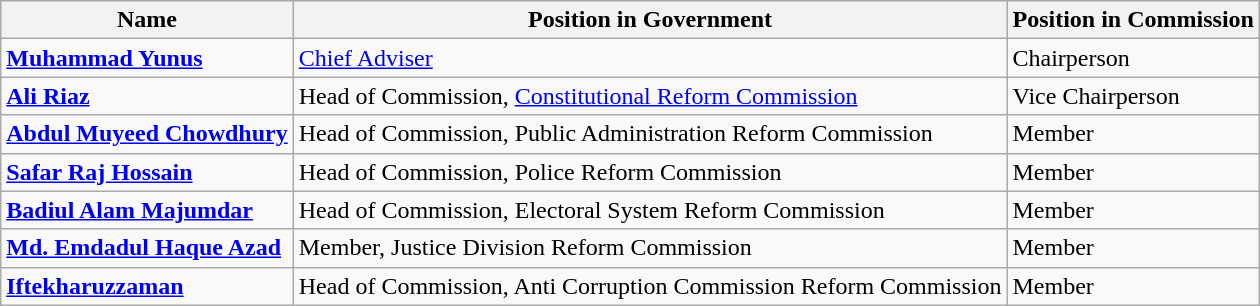<table class="wikitable">
<tr>
<th>Name</th>
<th>Position in Government</th>
<th>Position in Commission</th>
</tr>
<tr>
<td><strong><a href='#'>Muhammad Yunus</a></strong></td>
<td><a href='#'>Chief Adviser</a></td>
<td>Chairperson</td>
</tr>
<tr>
<td><strong><a href='#'>Ali Riaz</a></strong></td>
<td>Head of Commission, <a href='#'>Constitutional Reform Commission</a></td>
<td>Vice Chairperson</td>
</tr>
<tr>
<td><strong><a href='#'>Abdul Muyeed Chowdhury</a></strong></td>
<td>Head of Commission, Public Administration Reform Commission</td>
<td>Member</td>
</tr>
<tr>
<td><a href='#'><strong>Safar Raj Hossain</strong></a></td>
<td>Head of Commission, Police Reform Commission</td>
<td>Member</td>
</tr>
<tr>
<td><strong><a href='#'>Badiul Alam Majumdar</a></strong></td>
<td>Head of Commission, Electoral System Reform Commission</td>
<td>Member</td>
</tr>
<tr>
<td><strong><a href='#'>Md. Emdadul Haque Azad</a></strong></td>
<td>Member, Justice Division Reform Commission</td>
<td>Member</td>
</tr>
<tr>
<td><strong><a href='#'>Iftekharuzzaman</a></strong></td>
<td>Head of Commission, Anti Corruption Commission Reform Commission</td>
<td>Member</td>
</tr>
</table>
